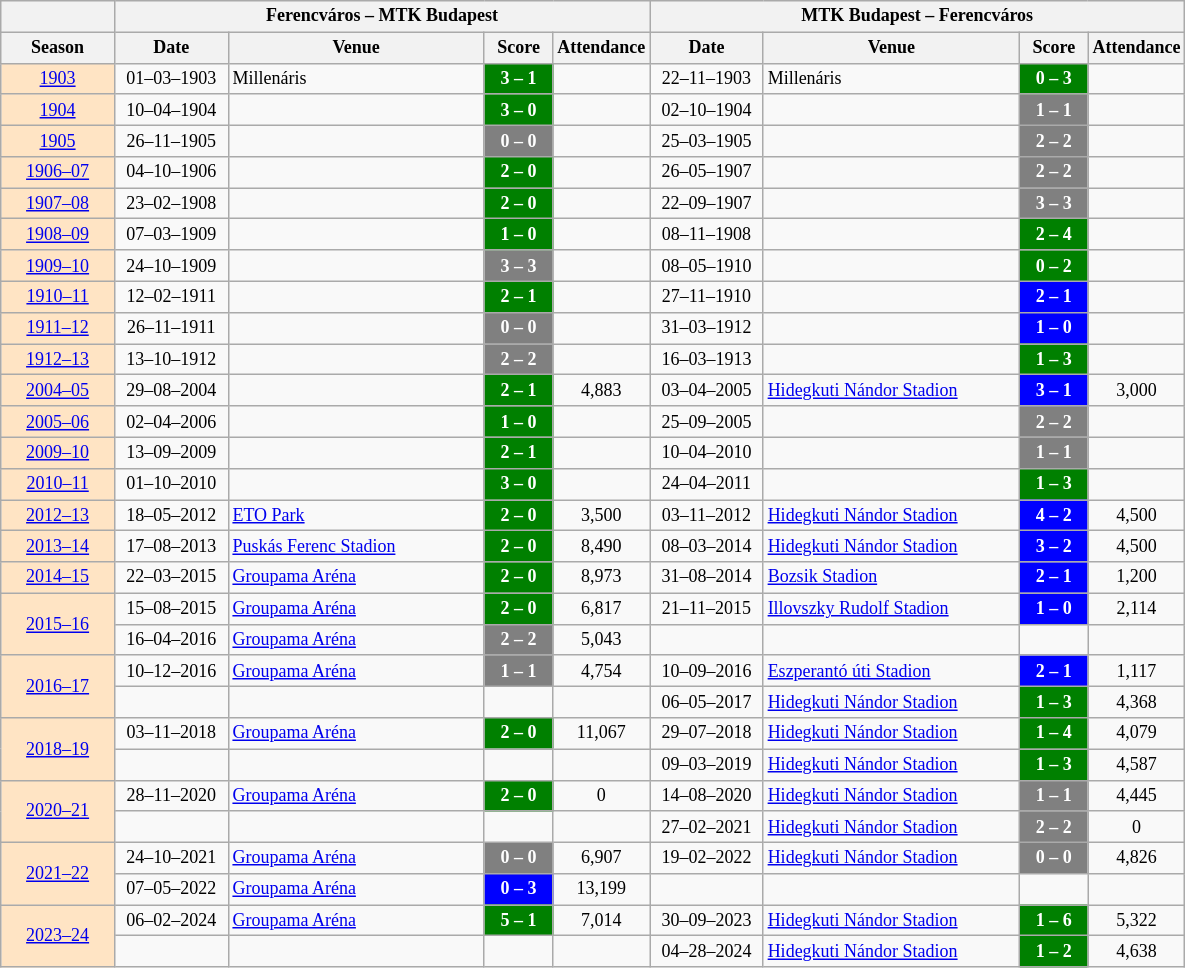<table class="wikitable" style="text-align: center; font-size: 12px">
<tr bgcolor=#f5f5f5>
<th></th>
<th colspan=4>Ferencváros – MTK Budapest</th>
<th colspan=4>MTK Budapest – Ferencváros</th>
</tr>
<tr>
<th width="70">Season</th>
<th width="70">Date</th>
<th width="165">Venue</th>
<th width="40">Score</th>
<th width="30">Attendance</th>
<th width="70">Date</th>
<th width="165">Venue</th>
<th width="40">Score</th>
<th width="30">Attendance</th>
</tr>
<tr>
<td bgcolor=#ffe4c4 rowspan="1"><a href='#'>1903</a></td>
<td>01–03–1903</td>
<td align="left">Millenáris</td>
<td style="color:white;background:green"><strong>3 – 1</strong></td>
<td align="center"></td>
<td>22–11–1903</td>
<td align="left">Millenáris</td>
<td style="color:white;background:green"><strong>0 – 3</strong></td>
<td align="center"></td>
</tr>
<tr>
<td bgcolor=#ffe4c4 rowspan="1"><a href='#'>1904</a></td>
<td>10–04–1904</td>
<td align="left"></td>
<td style="color:white;background:green"><strong>3 – 0</strong></td>
<td align="center"></td>
<td>02–10–1904</td>
<td align="left"></td>
<td style="color:white;background:gray"><strong>1 – 1</strong></td>
<td align="center"></td>
</tr>
<tr>
<td bgcolor=#ffe4c4 rowspan="1"><a href='#'>1905</a></td>
<td>26–11–1905</td>
<td align="left"></td>
<td style="color:white;background:gray"><strong>0 – 0</strong></td>
<td align="center"></td>
<td>25–03–1905</td>
<td align="left"></td>
<td style="color:white;background:gray"><strong>2 – 2</strong></td>
<td align="center"></td>
</tr>
<tr>
<td bgcolor=#ffe4c4 rowspan="1"><a href='#'>1906–07</a></td>
<td>04–10–1906</td>
<td align="left"></td>
<td style="color:white;background:green"><strong>2 – 0</strong></td>
<td align="center"></td>
<td>26–05–1907</td>
<td align="left"></td>
<td style="color:white;background:gray"><strong>2 – 2</strong></td>
<td align="center"></td>
</tr>
<tr>
<td bgcolor=#ffe4c4 rowspan="1"><a href='#'>1907–08</a></td>
<td>23–02–1908</td>
<td align="left"></td>
<td style="color:white;background:green"><strong>2 – 0</strong></td>
<td align="center"></td>
<td>22–09–1907</td>
<td align="left"></td>
<td style="color:white;background:gray"><strong>3 – 3</strong></td>
<td align="center"></td>
</tr>
<tr>
<td bgcolor=#ffe4c4 rowspan="1"><a href='#'>1908–09</a></td>
<td>07–03–1909</td>
<td align="left"></td>
<td style="color:white;background:green"><strong>1 – 0</strong></td>
<td align="center"></td>
<td>08–11–1908</td>
<td align="left"></td>
<td style="color:white;background:green"><strong>2 – 4</strong></td>
<td align="center"></td>
</tr>
<tr>
<td bgcolor=#ffe4c4 rowspan="1"><a href='#'>1909–10</a></td>
<td>24–10–1909</td>
<td align="left"></td>
<td style="color:white;background:gray"><strong>3 – 3</strong></td>
<td align="center"></td>
<td>08–05–1910</td>
<td align="left"></td>
<td style="color:white;background:green"><strong>0 – 2</strong></td>
<td align="center"></td>
</tr>
<tr>
<td bgcolor=#ffe4c4 rowspan="1"><a href='#'>1910–11</a></td>
<td>12–02–1911</td>
<td align="left"></td>
<td style="color:white;background:green"><strong>2 – 1</strong></td>
<td align="center"></td>
<td>27–11–1910</td>
<td align="left"></td>
<td style="color:white;background:blue"><strong>2 – 1</strong></td>
<td align="center"></td>
</tr>
<tr>
<td bgcolor=#ffe4c4 rowspan="1"><a href='#'>1911–12</a></td>
<td>26–11–1911</td>
<td align="left"></td>
<td style="color:white;background:gray"><strong>0 – 0</strong></td>
<td align="center"></td>
<td>31–03–1912</td>
<td align="left"></td>
<td style="color:white;background:blue"><strong>1 – 0</strong></td>
<td align="center"></td>
</tr>
<tr>
<td bgcolor=#ffe4c4 rowspan="1"><a href='#'>1912–13</a></td>
<td>13–10–1912</td>
<td align="left"></td>
<td style="color:white;background:gray"><strong>2 – 2</strong></td>
<td align="center"></td>
<td>16–03–1913</td>
<td align="left"></td>
<td style="color:white;background:green"><strong>1 – 3</strong></td>
<td align="center"></td>
</tr>
<tr>
<td bgcolor=#ffe4c4 rowspan="1"><a href='#'>2004–05</a></td>
<td>29–08–2004</td>
<td align="left"></td>
<td style="color:white;background:green"><strong>2 – 1</strong></td>
<td align="center">4,883</td>
<td>03–04–2005</td>
<td align="left"><a href='#'>Hidegkuti Nándor Stadion</a></td>
<td style="color:white;background:blue"><strong>3 – 1</strong></td>
<td align="center">3,000</td>
</tr>
<tr>
<td bgcolor=#ffe4c4 rowspan="1"><a href='#'>2005–06</a></td>
<td>02–04–2006</td>
<td align="left"></td>
<td style="color:white;background:green"><strong>1 – 0</strong></td>
<td align="center"></td>
<td>25–09–2005</td>
<td align="left"></td>
<td style="color:white;background:gray"><strong>2 – 2</strong></td>
<td align="center"></td>
</tr>
<tr>
<td bgcolor=#ffe4c4 rowspan="1"><a href='#'>2009–10</a></td>
<td>13–09–2009</td>
<td align="left"></td>
<td style="color:white;background:green"><strong>2 – 1</strong></td>
<td align="center"></td>
<td>10–04–2010</td>
<td align="left"></td>
<td style="color:white;background:gray"><strong>1 – 1</strong></td>
<td align="center"></td>
</tr>
<tr>
<td bgcolor=#ffe4c4 rowspan="1"><a href='#'>2010–11</a></td>
<td>01–10–2010</td>
<td align="left"></td>
<td style="color:white;background:green"><strong>3 – 0</strong></td>
<td align="center"></td>
<td>24–04–2011</td>
<td align="left"></td>
<td style="color:white;background:green"><strong>1 – 3</strong></td>
<td align="center"></td>
</tr>
<tr>
<td bgcolor=#ffe4c4 rowspan="1"><a href='#'>2012–13</a></td>
<td>18–05–2012</td>
<td align="left"><a href='#'>ETO Park</a></td>
<td style="color:white;background:green"><strong>2 – 0</strong></td>
<td align="center">3,500</td>
<td>03–11–2012</td>
<td align="left"><a href='#'>Hidegkuti Nándor Stadion</a></td>
<td style="color:white;background:blue"><strong>4 – 2</strong></td>
<td align="center">4,500</td>
</tr>
<tr>
<td bgcolor=#ffe4c4 rowspan="1"><a href='#'>2013–14</a></td>
<td>17–08–2013</td>
<td align="left"><a href='#'>Puskás Ferenc Stadion</a></td>
<td style="color:white;background:green"><strong>2 – 0</strong></td>
<td align="center">8,490</td>
<td>08–03–2014</td>
<td align="left"><a href='#'>Hidegkuti Nándor Stadion</a></td>
<td style="color:white;background:blue"><strong>3 – 2</strong></td>
<td align="center">4,500</td>
</tr>
<tr>
<td bgcolor=#ffe4c4 rowspan="1"><a href='#'>2014–15</a></td>
<td>22–03–2015</td>
<td align="left"><a href='#'>Groupama Aréna</a></td>
<td style="color:white;background:green"><strong>2 – 0</strong></td>
<td align="center">8,973</td>
<td>31–08–2014</td>
<td align="left"><a href='#'>Bozsik Stadion</a></td>
<td style="color:white;background:blue"><strong>2 – 1</strong></td>
<td align="center">1,200</td>
</tr>
<tr>
<td bgcolor=#ffe4c4 rowspan="2"><a href='#'>2015–16</a></td>
<td>15–08–2015</td>
<td align="left"><a href='#'>Groupama Aréna</a></td>
<td style="color:white;background:green"><strong>2 – 0</strong></td>
<td align="center">6,817</td>
<td>21–11–2015</td>
<td align="left"><a href='#'>Illovszky Rudolf Stadion</a></td>
<td style="color:white;background:blue"><strong>1 – 0</strong></td>
<td align="center">2,114</td>
</tr>
<tr>
<td>16–04–2016</td>
<td align="left"><a href='#'>Groupama Aréna</a></td>
<td style="color:white;background:gray"><strong>2 – 2</strong></td>
<td align="center">5,043</td>
<td></td>
<td></td>
<td></td>
<td></td>
</tr>
<tr>
<td bgcolor=#ffe4c4 rowspan="2"><a href='#'>2016–17</a></td>
<td>10–12–2016</td>
<td align="left"><a href='#'>Groupama Aréna</a></td>
<td style="color:white;background:gray"><strong>1 – 1</strong></td>
<td align="center">4,754</td>
<td>10–09–2016</td>
<td align="left"><a href='#'>Eszperantó úti Stadion</a></td>
<td style="color:white;background:blue"><strong>2 – 1</strong></td>
<td align="center">1,117</td>
</tr>
<tr>
<td></td>
<td></td>
<td></td>
<td></td>
<td>06–05–2017</td>
<td align="left"><a href='#'>Hidegkuti Nándor Stadion</a></td>
<td style="color:white;background:green"><strong>1 – 3</strong></td>
<td align="center">4,368</td>
</tr>
<tr>
<td bgcolor=#ffe4c4 rowspan="2"><a href='#'>2018–19</a></td>
<td>03–11–2018</td>
<td align="left"><a href='#'>Groupama Aréna</a></td>
<td style="color:white;background:green"><strong>2 – 0</strong></td>
<td align="center">11,067</td>
<td>29–07–2018</td>
<td align="left"><a href='#'>Hidegkuti Nándor Stadion</a></td>
<td style="color:white;background:green"><strong>1 – 4</strong></td>
<td align="center">4,079</td>
</tr>
<tr>
<td></td>
<td></td>
<td></td>
<td></td>
<td>09–03–2019</td>
<td align="left"><a href='#'>Hidegkuti Nándor Stadion</a></td>
<td style="color:white;background:green"><strong>1 – 3</strong></td>
<td align="center">4,587</td>
</tr>
<tr>
<td bgcolor=#ffe4c4 rowspan="2"><a href='#'>2020–21</a></td>
<td>28–11–2020</td>
<td align="left"><a href='#'>Groupama Aréna</a></td>
<td style="color:white;background:green"><strong>2 – 0</strong></td>
<td align="center">0</td>
<td>14–08–2020</td>
<td align="left"><a href='#'>Hidegkuti Nándor Stadion</a></td>
<td style="color:white;background:gray"><strong>1 – 1</strong></td>
<td align="center">4,445</td>
</tr>
<tr>
<td></td>
<td></td>
<td></td>
<td></td>
<td>27–02–2021</td>
<td align="left"><a href='#'>Hidegkuti Nándor Stadion</a></td>
<td style="color:white;background:gray"><strong>2 – 2</strong></td>
<td align="center">0</td>
</tr>
<tr>
<td bgcolor=#ffe4c4 rowspan="2"><a href='#'>2021–22</a></td>
<td>24–10–2021</td>
<td align="left"><a href='#'>Groupama Aréna</a></td>
<td style="color:white;background:gray"><strong>0 – 0</strong></td>
<td align="center">6,907</td>
<td>19–02–2022</td>
<td align="left"><a href='#'>Hidegkuti Nándor Stadion</a></td>
<td style="color:white;background:gray"><strong>0 – 0</strong></td>
<td align="center">4,826</td>
</tr>
<tr>
<td>07–05–2022</td>
<td align="left"><a href='#'>Groupama Aréna</a></td>
<td style="color:white;background:blue"><strong>0 – 3</strong></td>
<td align="center">13,199</td>
<td></td>
<td></td>
<td></td>
<td></td>
</tr>
<tr>
<td bgcolor=#ffe4c4 rowspan="2"><a href='#'>2023–24</a></td>
<td>06–02–2024</td>
<td align="left"><a href='#'>Groupama Aréna</a></td>
<td style="color:white;background:green"><strong>5 – 1</strong></td>
<td align="center">7,014</td>
<td>30–09–2023</td>
<td align="left"><a href='#'>Hidegkuti Nándor Stadion</a></td>
<td style="color:white;background:green"><strong>1 – 6</strong></td>
<td align="center">5,322</td>
</tr>
<tr>
<td></td>
<td></td>
<td></td>
<td></td>
<td>04–28–2024</td>
<td align="left"><a href='#'>Hidegkuti Nándor Stadion</a></td>
<td style="color:white;background:green"><strong>1 – 2</strong></td>
<td align="center">4,638</td>
</tr>
</table>
